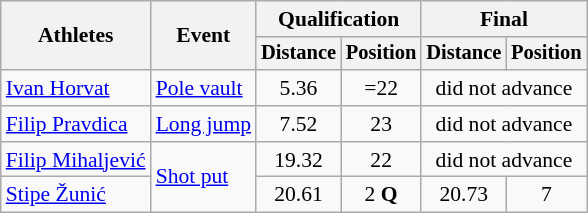<table class=wikitable style="font-size:90%">
<tr>
<th rowspan="2">Athletes</th>
<th rowspan="2">Event</th>
<th colspan="2">Qualification</th>
<th colspan="2">Final</th>
</tr>
<tr style="font-size:95%">
<th>Distance</th>
<th>Position</th>
<th>Distance</th>
<th>Position</th>
</tr>
<tr>
<td><a href='#'>Ivan Horvat</a></td>
<td><a href='#'>Pole vault</a></td>
<td align=center>5.36</td>
<td align=center>=22</td>
<td align=center colspan=2>did not advance</td>
</tr>
<tr>
<td><a href='#'>Filip Pravdica</a></td>
<td><a href='#'>Long jump</a></td>
<td align=center>7.52</td>
<td align=center>23</td>
<td align=center colspan=2>did not advance</td>
</tr>
<tr>
<td><a href='#'>Filip Mihaljević</a></td>
<td rowspan=2><a href='#'>Shot put</a></td>
<td align=center>19.32</td>
<td align=center>22</td>
<td align=center colspan=2>did not advance</td>
</tr>
<tr>
<td><a href='#'>Stipe Žunić</a></td>
<td align=center>20.61</td>
<td align=center>2 <strong>Q</strong></td>
<td align=center>20.73</td>
<td align=center>7</td>
</tr>
</table>
